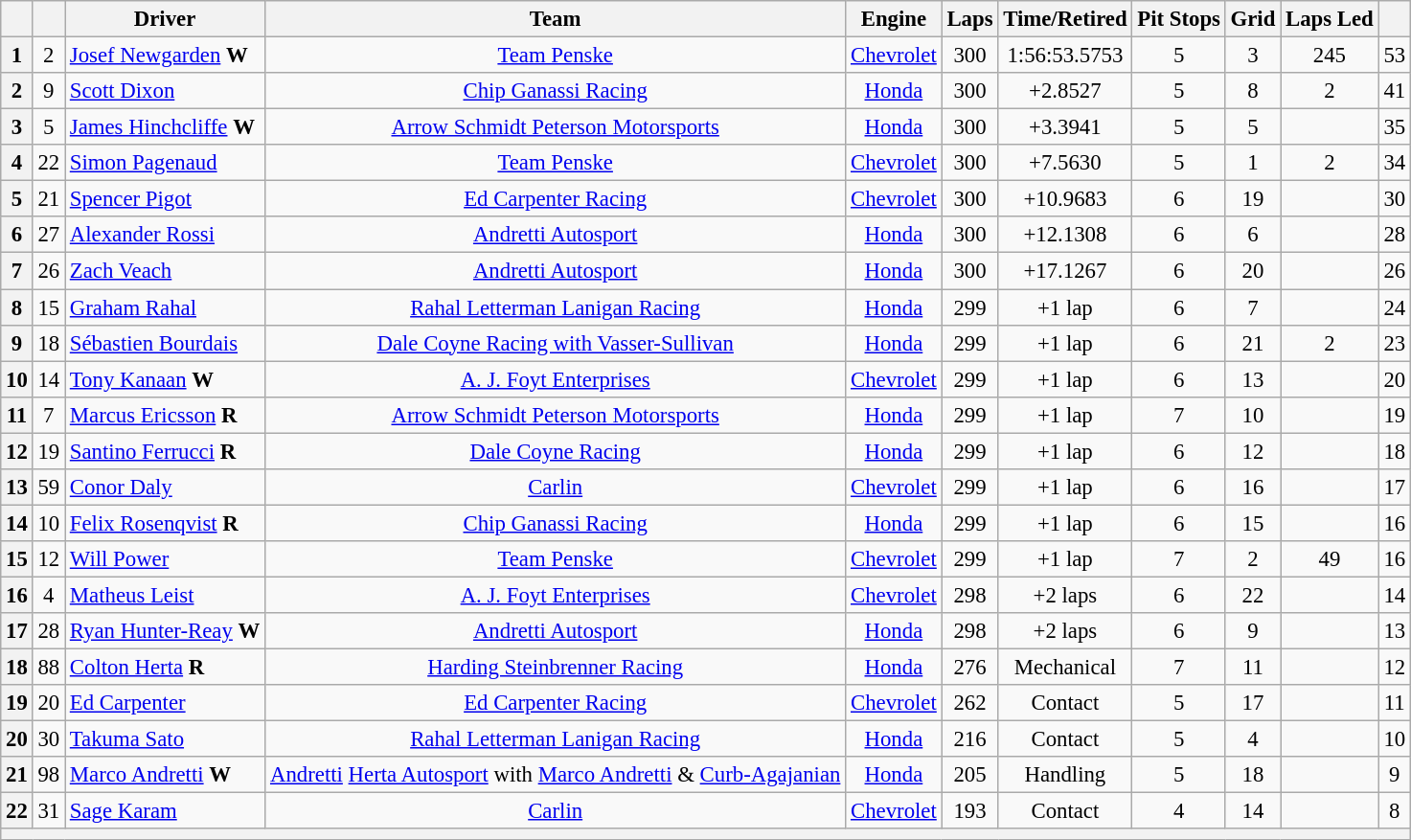<table class="wikitable" style="text-align:center; font-size: 95%;">
<tr>
<th></th>
<th></th>
<th>Driver</th>
<th>Team</th>
<th>Engine</th>
<th>Laps</th>
<th>Time/Retired</th>
<th>Pit Stops</th>
<th>Grid</th>
<th>Laps Led</th>
<th></th>
</tr>
<tr>
<th>1</th>
<td>2</td>
<td align="left"> <a href='#'>Josef Newgarden</a> <strong><span>W</span></strong></td>
<td><a href='#'>Team Penske</a></td>
<td><a href='#'>Chevrolet</a></td>
<td>300</td>
<td>1:56:53.5753</td>
<td>5</td>
<td>3</td>
<td>245</td>
<td>53</td>
</tr>
<tr>
<th>2</th>
<td>9</td>
<td align="left"> <a href='#'>Scott Dixon</a></td>
<td><a href='#'>Chip Ganassi Racing</a></td>
<td><a href='#'>Honda</a></td>
<td>300</td>
<td>+2.8527</td>
<td>5</td>
<td>8</td>
<td>2</td>
<td>41</td>
</tr>
<tr>
<th>3</th>
<td>5</td>
<td align="left"> <a href='#'>James Hinchcliffe</a> <strong><span>W</span></strong></td>
<td><a href='#'>Arrow Schmidt Peterson Motorsports</a></td>
<td><a href='#'>Honda</a></td>
<td>300</td>
<td>+3.3941</td>
<td>5</td>
<td>5</td>
<td></td>
<td>35</td>
</tr>
<tr>
<th>4</th>
<td>22</td>
<td align="left"> <a href='#'>Simon Pagenaud</a></td>
<td><a href='#'>Team Penske</a></td>
<td><a href='#'>Chevrolet</a></td>
<td>300</td>
<td>+7.5630</td>
<td>5</td>
<td>1</td>
<td>2</td>
<td>34</td>
</tr>
<tr>
<th>5</th>
<td>21</td>
<td align="left"> <a href='#'>Spencer Pigot</a></td>
<td><a href='#'>Ed Carpenter Racing</a></td>
<td><a href='#'>Chevrolet</a></td>
<td>300</td>
<td>+10.9683</td>
<td>6</td>
<td>19</td>
<td></td>
<td>30</td>
</tr>
<tr>
<th>6</th>
<td>27</td>
<td align="left"> <a href='#'>Alexander Rossi</a></td>
<td><a href='#'>Andretti Autosport</a></td>
<td><a href='#'>Honda</a></td>
<td>300</td>
<td>+12.1308</td>
<td>6</td>
<td>6</td>
<td></td>
<td>28</td>
</tr>
<tr>
<th>7</th>
<td>26</td>
<td align="left"> <a href='#'>Zach Veach</a></td>
<td><a href='#'>Andretti Autosport</a></td>
<td><a href='#'>Honda</a></td>
<td>300</td>
<td>+17.1267</td>
<td>6</td>
<td>20</td>
<td></td>
<td>26</td>
</tr>
<tr>
<th>8</th>
<td>15</td>
<td align="left"> <a href='#'>Graham Rahal</a></td>
<td><a href='#'>Rahal Letterman Lanigan Racing</a></td>
<td><a href='#'>Honda</a></td>
<td>299</td>
<td>+1 lap</td>
<td>6</td>
<td>7</td>
<td></td>
<td>24</td>
</tr>
<tr>
<th>9</th>
<td>18</td>
<td align="left"> <a href='#'>Sébastien Bourdais</a></td>
<td><a href='#'>Dale Coyne Racing with Vasser-Sullivan</a></td>
<td><a href='#'>Honda</a></td>
<td>299</td>
<td>+1 lap</td>
<td>6</td>
<td>21</td>
<td>2</td>
<td>23</td>
</tr>
<tr>
<th>10</th>
<td>14</td>
<td align="left"> <a href='#'>Tony Kanaan</a> <strong><span>W</span></strong></td>
<td><a href='#'>A. J. Foyt Enterprises</a></td>
<td><a href='#'>Chevrolet</a></td>
<td>299</td>
<td>+1 lap</td>
<td>6</td>
<td>13</td>
<td></td>
<td>20</td>
</tr>
<tr>
<th>11</th>
<td>7</td>
<td align="left"> <a href='#'>Marcus Ericsson</a> <strong><span>R</span></strong></td>
<td><a href='#'>Arrow Schmidt Peterson Motorsports</a></td>
<td><a href='#'>Honda</a></td>
<td>299</td>
<td>+1 lap</td>
<td>7</td>
<td>10</td>
<td></td>
<td>19</td>
</tr>
<tr>
<th>12</th>
<td>19</td>
<td align="left"> <a href='#'>Santino Ferrucci</a> <strong><span>R</span></strong></td>
<td><a href='#'>Dale Coyne Racing</a></td>
<td><a href='#'>Honda</a></td>
<td>299</td>
<td>+1 lap</td>
<td>6</td>
<td>12</td>
<td></td>
<td>18</td>
</tr>
<tr>
<th>13</th>
<td>59</td>
<td align="left"> <a href='#'>Conor Daly</a></td>
<td><a href='#'>Carlin</a></td>
<td><a href='#'>Chevrolet</a></td>
<td>299</td>
<td>+1 lap</td>
<td>6</td>
<td>16</td>
<td></td>
<td>17</td>
</tr>
<tr>
<th>14</th>
<td>10</td>
<td align="left"> <a href='#'>Felix Rosenqvist</a> <strong><span>R</span></strong></td>
<td><a href='#'>Chip Ganassi Racing</a></td>
<td><a href='#'>Honda</a></td>
<td>299</td>
<td>+1 lap</td>
<td>6</td>
<td>15</td>
<td></td>
<td>16</td>
</tr>
<tr>
<th>15</th>
<td>12</td>
<td align="left"> <a href='#'>Will Power</a></td>
<td><a href='#'>Team Penske</a></td>
<td><a href='#'>Chevrolet</a></td>
<td>299</td>
<td>+1 lap</td>
<td>7</td>
<td>2</td>
<td>49</td>
<td>16</td>
</tr>
<tr>
<th>16</th>
<td>4</td>
<td align="left"> <a href='#'>Matheus Leist</a></td>
<td><a href='#'>A. J. Foyt Enterprises</a></td>
<td><a href='#'>Chevrolet</a></td>
<td>298</td>
<td>+2 laps</td>
<td>6</td>
<td>22</td>
<td></td>
<td>14</td>
</tr>
<tr>
<th>17</th>
<td>28</td>
<td align="left"> <a href='#'>Ryan Hunter-Reay</a> <strong><span>W</span></strong></td>
<td><a href='#'>Andretti Autosport</a></td>
<td><a href='#'>Honda</a></td>
<td>298</td>
<td>+2 laps</td>
<td>6</td>
<td>9</td>
<td></td>
<td>13</td>
</tr>
<tr>
<th>18</th>
<td>88</td>
<td align="left"> <a href='#'>Colton Herta</a> <strong><span>R</span></strong></td>
<td><a href='#'>Harding Steinbrenner Racing</a></td>
<td><a href='#'>Honda</a></td>
<td>276</td>
<td>Mechanical</td>
<td>7</td>
<td>11</td>
<td></td>
<td>12</td>
</tr>
<tr>
<th>19</th>
<td>20</td>
<td align="left"> <a href='#'>Ed Carpenter</a></td>
<td><a href='#'>Ed Carpenter Racing</a></td>
<td><a href='#'>Chevrolet</a></td>
<td>262</td>
<td>Contact</td>
<td>5</td>
<td>17</td>
<td></td>
<td>11</td>
</tr>
<tr>
<th>20</th>
<td>30</td>
<td align="left"> <a href='#'>Takuma Sato</a></td>
<td><a href='#'>Rahal Letterman Lanigan Racing</a></td>
<td><a href='#'>Honda</a></td>
<td>216</td>
<td>Contact</td>
<td>5</td>
<td>4</td>
<td></td>
<td>10</td>
</tr>
<tr>
<th>21</th>
<td>98</td>
<td align="left"> <a href='#'>Marco Andretti</a> <strong><span>W</span></strong></td>
<td><a href='#'>Andretti</a> <a href='#'>Herta Autosport</a> with <a href='#'>Marco Andretti</a> & <a href='#'>Curb-Agajanian</a></td>
<td><a href='#'>Honda</a></td>
<td>205</td>
<td>Handling</td>
<td>5</td>
<td>18</td>
<td></td>
<td>9</td>
</tr>
<tr>
<th>22</th>
<td>31</td>
<td align="left"> <a href='#'>Sage Karam</a></td>
<td><a href='#'>Carlin</a></td>
<td><a href='#'>Chevrolet</a></td>
<td>193</td>
<td>Contact</td>
<td>4</td>
<td>14</td>
<td></td>
<td>8</td>
</tr>
<tr>
<th colspan=11></th>
</tr>
</table>
